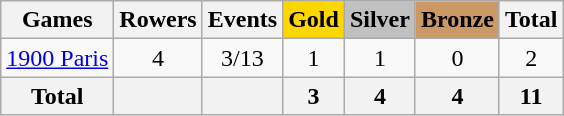<table class="wikitable sortable" style="text-align:center">
<tr>
<th>Games</th>
<th>Rowers</th>
<th>Events</th>
<th style="background-color:gold;">Gold</th>
<th style="background-color:silver;">Silver</th>
<th style="background-color:#c96;">Bronze</th>
<th>Total</th>
</tr>
<tr>
<td align=left><a href='#'>1900 Paris</a></td>
<td>4</td>
<td>3/13</td>
<td>1</td>
<td>1</td>
<td>0</td>
<td>2</td>
</tr>
<tr>
<th>Total</th>
<th></th>
<th></th>
<th>3</th>
<th>4</th>
<th>4</th>
<th>11</th>
</tr>
</table>
